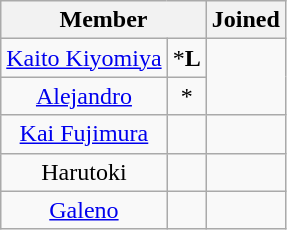<table class="wikitable sortable" style="text-align:center;">
<tr>
<th colspan="2">Member</th>
<th>Joined</th>
</tr>
<tr>
<td><a href='#'>Kaito Kiyomiya</a></td>
<td>*<strong>L</strong></td>
<td rowspan=2></td>
</tr>
<tr>
<td><a href='#'>Alejandro</a></td>
<td>*</td>
</tr>
<tr>
<td><a href='#'>Kai Fujimura</a></td>
<td></td>
<td></td>
</tr>
<tr>
<td>Harutoki</td>
<td></td>
<td></td>
</tr>
<tr>
<td><a href='#'>Galeno</a></td>
<td></td>
<td></td>
</tr>
</table>
